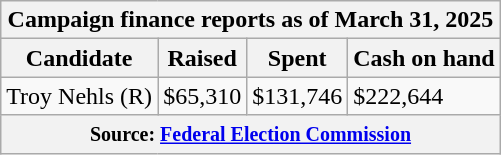<table class="wikitable sortable">
<tr>
<th colspan=4>Campaign finance reports as of March 31, 2025</th>
</tr>
<tr style="text-align:center;">
<th>Candidate</th>
<th>Raised</th>
<th>Spent</th>
<th>Cash on hand</th>
</tr>
<tr>
<td>Troy Nehls (R)</td>
<td>$65,310</td>
<td>$131,746</td>
<td>$222,644</td>
</tr>
<tr>
<th colspan="4"><small>Source: <a href='#'>Federal Election Commission</a></small></th>
</tr>
</table>
